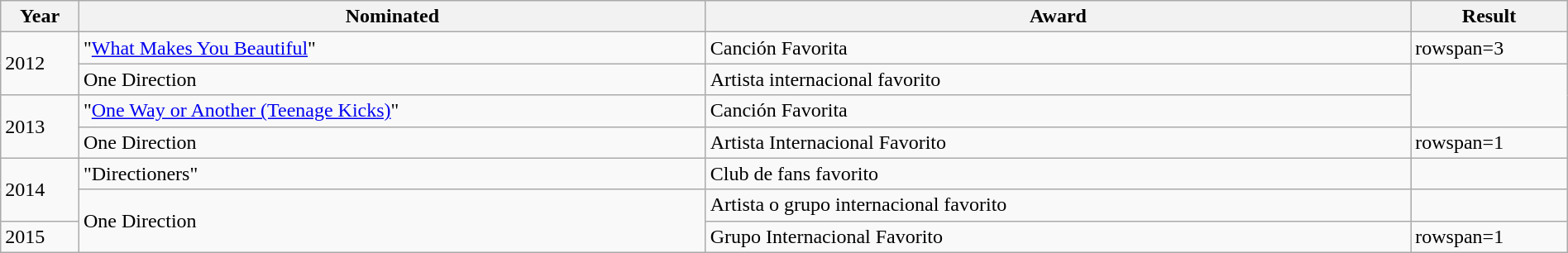<table class="wikitable" style="width:100%;">
<tr>
<th width=5%>Year</th>
<th style="width:40%;">Nominated</th>
<th style="width:45%;">Award</th>
<th style="width:10%;">Result</th>
</tr>
<tr>
<td rowspan="2">2012</td>
<td>"<a href='#'>What Makes You Beautiful</a>"</td>
<td>Canción Favorita</td>
<td>rowspan=3 </td>
</tr>
<tr>
<td>One Direction</td>
<td>Artista internacional favorito</td>
</tr>
<tr>
<td rowspan="2">2013</td>
<td>"<a href='#'>One Way or Another (Teenage Kicks)</a>"</td>
<td>Canción Favorita</td>
</tr>
<tr>
<td rowspan="1">One Direction</td>
<td>Artista Internacional Favorito</td>
<td>rowspan=1 </td>
</tr>
<tr>
<td rowspan="2">2014</td>
<td>"Directioners"</td>
<td>Club de fans favorito</td>
<td></td>
</tr>
<tr>
<td rowspan="2">One Direction</td>
<td>Artista o grupo internacional favorito</td>
<td></td>
</tr>
<tr>
<td>2015</td>
<td>Grupo Internacional Favorito</td>
<td>rowspan=1 </td>
</tr>
</table>
